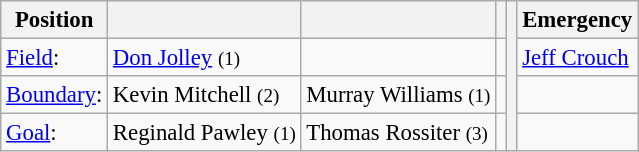<table class="wikitable" style="font-size: 95%;">
<tr>
<th>Position</th>
<th></th>
<th></th>
<th></th>
<th rowspan="4"></th>
<th>Emergency</th>
</tr>
<tr>
<td><a href='#'>Field</a>:</td>
<td><a href='#'>Don Jolley</a> <small>(1)</small></td>
<td></td>
<td></td>
<td><a href='#'>Jeff Crouch</a></td>
</tr>
<tr>
<td><a href='#'>Boundary</a>:</td>
<td>Kevin Mitchell <small>(2)</small></td>
<td>Murray Williams <small>(1)</small></td>
<td></td>
<td></td>
</tr>
<tr>
<td><a href='#'>Goal</a>:</td>
<td>Reginald Pawley <small>(1)</small></td>
<td>Thomas Rossiter <small>(3)</small></td>
<td></td>
<td></td>
</tr>
</table>
